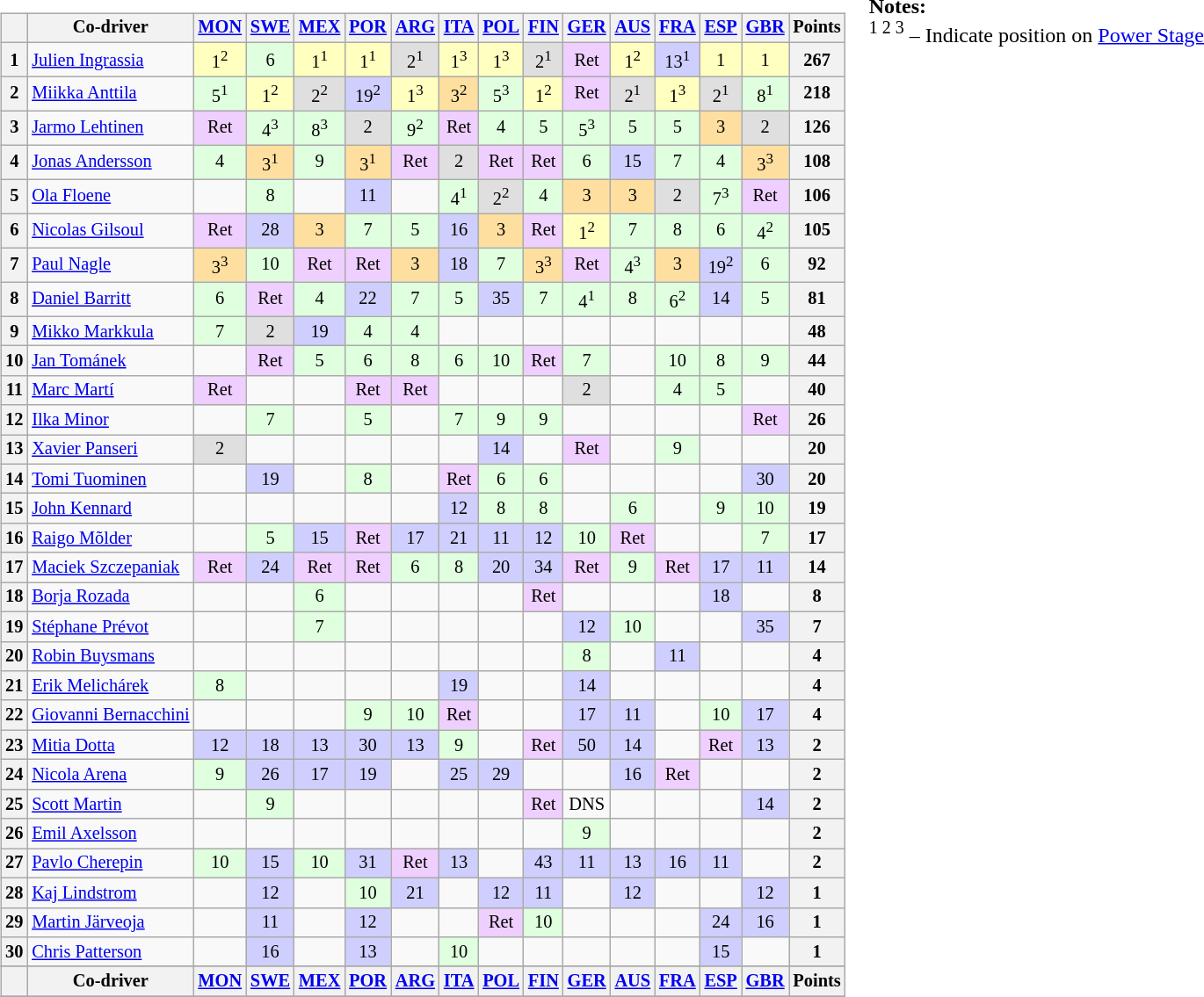<table>
<tr>
<td><br><table class="wikitable" style="font-size: 85%; text-align: center;">
<tr valign="top">
<th valign="middle"></th>
<th valign="middle">Co-driver</th>
<th><a href='#'>MON</a><br></th>
<th><a href='#'>SWE</a><br></th>
<th><a href='#'>MEX</a><br></th>
<th><a href='#'>POR</a><br></th>
<th><a href='#'>ARG</a><br></th>
<th><a href='#'>ITA</a><br></th>
<th><a href='#'>POL</a><br></th>
<th><a href='#'>FIN</a><br></th>
<th><a href='#'>GER</a><br></th>
<th><a href='#'>AUS</a><br></th>
<th><a href='#'>FRA</a><br></th>
<th><a href='#'>ESP</a><br></th>
<th><a href='#'>GBR</a><br></th>
<th valign="middle">Points</th>
</tr>
<tr>
<th>1</th>
<td align="left"> <a href='#'>Julien Ingrassia</a></td>
<td style="background:#ffffbf;">1<sup>2</sup></td>
<td style="background:#dfffdf;">6</td>
<td style="background:#ffffbf;">1<sup>1</sup></td>
<td style="background:#ffffbf;">1<sup>1</sup></td>
<td style="background:#dfdfdf;">2<sup>1</sup></td>
<td style="background:#ffffbf;">1<sup>3</sup></td>
<td style="background:#ffffbf;">1<sup>3</sup></td>
<td style="background:#dfdfdf;">2<sup>1</sup></td>
<td style="background:#efcfff;">Ret</td>
<td style="background:#ffffbf;">1<sup>2</sup></td>
<td style="background:#cfcfff;">13<sup>1</sup></td>
<td style="background:#ffffbf;">1</td>
<td style="background:#ffffbf;">1</td>
<th align="right">267</th>
</tr>
<tr>
<th>2</th>
<td align="left"> <a href='#'>Miikka Anttila</a></td>
<td style="background:#dfffdf;">5<sup>1</sup></td>
<td style="background:#ffffbf;">1<sup>2</sup></td>
<td style="background:#dfdfdf;">2<sup>2</sup></td>
<td style="background:#cfcfff;">19<sup>2</sup></td>
<td style="background:#ffffbf;">1<sup>3</sup></td>
<td style="background:#ffdf9f;">3<sup>2</sup></td>
<td style="background:#dfffdf;">5<sup>3</sup></td>
<td style="background:#ffffbf;">1<sup>2</sup></td>
<td style="background:#efcfff;">Ret</td>
<td style="background:#dfdfdf;">2<sup>1</sup></td>
<td style="background:#ffffbf;">1<sup>3</sup></td>
<td style="background:#dfdfdf;">2<sup>1</sup></td>
<td style="background:#dfffdf;">8<sup>1</sup></td>
<th align="right">218</th>
</tr>
<tr>
<th>3</th>
<td align="left"> <a href='#'>Jarmo Lehtinen</a></td>
<td style="background:#efcfff;">Ret</td>
<td style="background:#dfffdf;">4<sup>3</sup></td>
<td style="background:#dfffdf;">8<sup>3</sup></td>
<td style="background:#dfdfdf;">2</td>
<td style="background:#dfffdf;">9<sup>2</sup></td>
<td style="background:#efcfff;">Ret</td>
<td style="background:#dfffdf;">4</td>
<td style="background:#dfffdf;">5</td>
<td style="background:#dfffdf;">5<sup>3</sup></td>
<td style="background:#dfffdf;">5</td>
<td style="background:#dfffdf;">5</td>
<td style="background:#ffdf9f;">3</td>
<td style="background:#dfdfdf;">2</td>
<th align="right">126</th>
</tr>
<tr>
<th>4</th>
<td align="left"> <a href='#'>Jonas Andersson</a></td>
<td style="background:#dfffdf;">4</td>
<td style="background:#ffdf9f;">3<sup>1</sup></td>
<td style="background:#dfffdf;">9</td>
<td style="background:#ffdf9f;">3<sup>1</sup></td>
<td style="background:#efcfff;">Ret</td>
<td style="background:#dfdfdf;">2</td>
<td style="background:#efcfff;">Ret</td>
<td style="background:#efcfff;">Ret</td>
<td style="background:#dfffdf;">6</td>
<td style="background:#cfcfff;">15</td>
<td style="background:#dfffdf;">7</td>
<td style="background:#dfffdf;">4</td>
<td style="background:#ffdf9f;">3<sup>3</sup></td>
<th align="right">108</th>
</tr>
<tr>
<th>5</th>
<td align="left"> <a href='#'>Ola Floene</a></td>
<td></td>
<td style="background:#dfffdf;">8</td>
<td></td>
<td style="background:#cfcfff;">11</td>
<td></td>
<td style="background:#dfffdf;">4<sup>1</sup></td>
<td style="background:#dfdfdf;">2<sup>2</sup></td>
<td style="background:#dfffdf;">4</td>
<td style="background:#ffdf9f;">3</td>
<td style="background:#ffdf9f;">3</td>
<td style="background:#dfdfdf;">2</td>
<td style="background:#dfffdf;">7<sup>3</sup></td>
<td style="background:#efcfff;">Ret</td>
<th align="right">106</th>
</tr>
<tr>
<th>6</th>
<td align="left"> <a href='#'>Nicolas Gilsoul</a></td>
<td style="background:#efcfff;">Ret</td>
<td style="background:#cfcfff;">28</td>
<td style="background:#ffdf9f;">3</td>
<td style="background:#dfffdf;">7</td>
<td style="background:#dfffdf;">5</td>
<td style="background:#cfcfff;">16</td>
<td style="background:#ffdf9f;">3</td>
<td style="background:#efcfff;">Ret</td>
<td style="background:#ffffbf;">1<sup>2</sup></td>
<td style="background:#dfffdf;">7</td>
<td style="background:#dfffdf;">8</td>
<td style="background:#dfffdf;">6</td>
<td style="background:#dfffdf;">4<sup>2</sup></td>
<th align="right">105</th>
</tr>
<tr>
<th>7</th>
<td align="left"> <a href='#'>Paul Nagle</a></td>
<td style="background:#ffdf9f;">3<sup>3</sup></td>
<td style="background:#dfffdf;">10</td>
<td style="background:#efcfff;">Ret</td>
<td style="background:#efcfff;">Ret</td>
<td style="background:#ffdf9f;">3</td>
<td style="background:#cfcfff;">18</td>
<td style="background:#dfffdf;">7</td>
<td style="background:#ffdf9f;">3<sup>3</sup></td>
<td style="background:#efcfff;">Ret</td>
<td style="background:#dfffdf;">4<sup>3</sup></td>
<td style="background:#ffdf9f;">3</td>
<td style="background:#cfcfff;">19<sup>2</sup></td>
<td style="background:#dfffdf;">6</td>
<th align="right">92</th>
</tr>
<tr>
<th>8</th>
<td align="left"> <a href='#'>Daniel Barritt</a></td>
<td style="background:#dfffdf;">6</td>
<td style="background:#efcfff;">Ret</td>
<td style="background:#dfffdf;">4</td>
<td style="background:#cfcfff;">22</td>
<td style="background:#dfffdf;">7</td>
<td style="background:#dfffdf;">5</td>
<td style="background:#cfcfff;">35</td>
<td style="background:#dfffdf;">7</td>
<td style="background:#dfffdf;">4<sup>1</sup></td>
<td style="background:#dfffdf;">8</td>
<td style="background:#dfffdf;">6<sup>2</sup></td>
<td style="background:#cfcfff;">14</td>
<td style="background:#dfffdf;">5</td>
<th align="right">81</th>
</tr>
<tr>
<th>9</th>
<td align="left"> <a href='#'>Mikko Markkula</a></td>
<td style="background:#dfffdf;">7</td>
<td style="background:#dfdfdf;">2</td>
<td style="background:#cfcfff;">19</td>
<td style="background:#dfffdf;">4</td>
<td style="background:#dfffdf;">4</td>
<td></td>
<td></td>
<td></td>
<td></td>
<td></td>
<td></td>
<td></td>
<td></td>
<th align="right">48</th>
</tr>
<tr>
<th>10</th>
<td align="left"> <a href='#'>Jan Tománek</a></td>
<td></td>
<td style="background:#efcfff;">Ret</td>
<td style="background:#dfffdf;">5</td>
<td style="background:#dfffdf;">6</td>
<td style="background:#dfffdf;">8</td>
<td style="background:#dfffdf;">6</td>
<td style="background:#dfffdf;">10</td>
<td style="background:#efcfff;">Ret</td>
<td style="background:#dfffdf;">7</td>
<td></td>
<td style="background:#dfffdf;">10</td>
<td style="background:#dfffdf;">8</td>
<td style="background:#dfffdf;">9</td>
<th align="right">44</th>
</tr>
<tr>
<th>11</th>
<td align="left"> <a href='#'>Marc Martí</a></td>
<td style="background:#efcfff;">Ret</td>
<td></td>
<td></td>
<td style="background:#efcfff;">Ret</td>
<td style="background:#efcfff;">Ret</td>
<td></td>
<td></td>
<td></td>
<td style="background:#dfdfdf;">2</td>
<td></td>
<td style="background:#dfffdf;">4</td>
<td style="background:#dfffdf;">5</td>
<td></td>
<th align="right">40</th>
</tr>
<tr>
<th>12</th>
<td align="left"> <a href='#'>Ilka Minor</a></td>
<td></td>
<td style="background:#dfffdf;">7</td>
<td></td>
<td style="background:#dfffdf;">5</td>
<td></td>
<td style="background:#dfffdf;">7</td>
<td style="background:#dfffdf;">9</td>
<td style="background:#dfffdf;">9</td>
<td></td>
<td></td>
<td></td>
<td></td>
<td style="background:#efcfff;">Ret</td>
<th align="right">26</th>
</tr>
<tr>
<th>13</th>
<td align="left"> <a href='#'>Xavier Panseri</a></td>
<td style="background:#dfdfdf;">2</td>
<td></td>
<td></td>
<td></td>
<td></td>
<td></td>
<td style="background:#cfcfff;">14</td>
<td></td>
<td style="background:#efcfff;">Ret</td>
<td></td>
<td style="background:#dfffdf;">9</td>
<td></td>
<td></td>
<th align="right">20</th>
</tr>
<tr>
<th>14</th>
<td align="left"> <a href='#'>Tomi Tuominen</a></td>
<td></td>
<td style="background:#cfcfff;">19</td>
<td></td>
<td style="background:#dfffdf;">8</td>
<td></td>
<td style="background:#efcfff;">Ret</td>
<td style="background:#dfffdf;">6</td>
<td style="background:#dfffdf;">6</td>
<td></td>
<td></td>
<td></td>
<td></td>
<td style="background:#cfcfff;">30</td>
<th align="right">20</th>
</tr>
<tr>
<th>15</th>
<td align="left"> <a href='#'>John Kennard</a></td>
<td></td>
<td></td>
<td></td>
<td></td>
<td></td>
<td style="background:#cfcfff;">12</td>
<td style="background:#dfffdf;">8</td>
<td style="background:#dfffdf;">8</td>
<td></td>
<td style="background:#dfffdf;">6</td>
<td></td>
<td style="background:#dfffdf;">9</td>
<td style="background:#dfffdf;">10</td>
<th align="right">19</th>
</tr>
<tr>
<th>16</th>
<td align="left"> <a href='#'>Raigo Mõlder</a></td>
<td></td>
<td style="background:#dfffdf;">5</td>
<td style="background:#cfcfff;">15</td>
<td style="background:#efcfff;">Ret</td>
<td style="background:#cfcfff;">17</td>
<td style="background:#cfcfff;">21</td>
<td style="background:#cfcfff;">11</td>
<td style="background:#cfcfff;">12</td>
<td style="background:#dfffdf;">10</td>
<td style="background:#efcfff;">Ret</td>
<td></td>
<td></td>
<td style="background:#dfffdf;">7</td>
<th align="right">17</th>
</tr>
<tr>
<th>17</th>
<td align="left"> <a href='#'>Maciek Szczepaniak</a></td>
<td style="background:#efcfff;">Ret</td>
<td style="background:#cfcfff;">24</td>
<td style="background:#efcfff;">Ret</td>
<td style="background:#efcfff;">Ret</td>
<td style="background:#dfffdf;">6</td>
<td style="background:#dfffdf;">8</td>
<td style="background:#cfcfff;">20</td>
<td style="background:#cfcfff;">34</td>
<td style="background:#efcfff;">Ret</td>
<td style="background:#dfffdf;">9</td>
<td style="background:#efcfff;">Ret</td>
<td style="background:#cfcfff;">17</td>
<td style="background:#cfcfff;">11</td>
<th align="right">14</th>
</tr>
<tr>
<th>18</th>
<td align="left"> <a href='#'>Borja Rozada</a></td>
<td></td>
<td></td>
<td style="background:#dfffdf;">6</td>
<td></td>
<td></td>
<td></td>
<td></td>
<td style="background:#efcfff;">Ret</td>
<td></td>
<td></td>
<td></td>
<td style="background:#cfcfff;">18</td>
<td></td>
<th align="right">8</th>
</tr>
<tr>
<th>19</th>
<td align="left"> <a href='#'>Stéphane Prévot</a></td>
<td></td>
<td></td>
<td style="background:#dfffdf;">7</td>
<td></td>
<td></td>
<td></td>
<td></td>
<td></td>
<td style="background:#cfcfff;">12</td>
<td style="background:#dfffdf;">10</td>
<td></td>
<td></td>
<td style="background:#cfcfff;">35</td>
<th align="right">7</th>
</tr>
<tr>
<th>20</th>
<td align="left"> <a href='#'>Robin Buysmans</a></td>
<td></td>
<td></td>
<td></td>
<td></td>
<td></td>
<td></td>
<td></td>
<td></td>
<td style="background:#dfffdf;">8</td>
<td></td>
<td style="background:#cfcfff;">11</td>
<td></td>
<td></td>
<th align="right">4</th>
</tr>
<tr>
<th>21</th>
<td align="left"> <a href='#'>Erik Melichárek</a></td>
<td style="background:#dfffdf;">8</td>
<td></td>
<td></td>
<td></td>
<td></td>
<td style="background:#cfcfff;">19</td>
<td></td>
<td></td>
<td style="background:#cfcfff;">14</td>
<td></td>
<td></td>
<td></td>
<td></td>
<th align="right">4</th>
</tr>
<tr>
<th>22</th>
<td align="left" nowrap> <a href='#'>Giovanni Bernacchini</a></td>
<td></td>
<td></td>
<td></td>
<td style="background:#dfffdf;">9</td>
<td style="background:#dfffdf;">10</td>
<td style="background:#efcfff;">Ret</td>
<td></td>
<td></td>
<td style="background:#cfcfff;">17</td>
<td style="background:#cfcfff;">11</td>
<td></td>
<td style="background:#dfffdf;">10</td>
<td style="background:#cfcfff;">17</td>
<th align="right">4</th>
</tr>
<tr>
<th>23</th>
<td align="left"> <a href='#'>Mitia Dotta</a></td>
<td style="background:#cfcfff;">12</td>
<td style="background:#cfcfff;">18</td>
<td style="background:#cfcfff;">13</td>
<td style="background:#cfcfff;">30</td>
<td style="background:#cfcfff;">13</td>
<td style="background:#dfffdf;">9</td>
<td></td>
<td style="background:#efcfff;">Ret</td>
<td style="background:#cfcfff;">50</td>
<td style="background:#cfcfff;">14</td>
<td></td>
<td style="background:#efcfff;">Ret</td>
<td style="background:#cfcfff;">13</td>
<th align="right">2</th>
</tr>
<tr>
<th>24</th>
<td align="left"> <a href='#'>Nicola Arena</a></td>
<td style="background:#dfffdf;">9</td>
<td style="background:#cfcfff;">26</td>
<td style="background:#cfcfff;">17</td>
<td style="background:#cfcfff;">19</td>
<td></td>
<td style="background:#cfcfff;">25</td>
<td style="background:#cfcfff;">29</td>
<td></td>
<td></td>
<td style="background:#cfcfff;">16</td>
<td style="background:#efcfff;">Ret</td>
<td></td>
<td></td>
<th align="right">2</th>
</tr>
<tr>
<th>25</th>
<td align="left"> <a href='#'>Scott Martin</a></td>
<td></td>
<td style="background:#dfffdf;">9</td>
<td></td>
<td></td>
<td></td>
<td></td>
<td></td>
<td style="background:#efcfff;">Ret</td>
<td>DNS</td>
<td></td>
<td></td>
<td></td>
<td style="background:#cfcfff;">14</td>
<th align="right">2</th>
</tr>
<tr>
<th>26</th>
<td align="left"> <a href='#'>Emil Axelsson</a></td>
<td></td>
<td></td>
<td></td>
<td></td>
<td></td>
<td></td>
<td></td>
<td></td>
<td style="background:#dfffdf;">9</td>
<td></td>
<td></td>
<td></td>
<td></td>
<th align="right">2</th>
</tr>
<tr>
<th>27</th>
<td align="left"> <a href='#'>Pavlo Cherepin</a></td>
<td style="background:#dfffdf;">10</td>
<td style="background:#cfcfff;">15</td>
<td style="background:#dfffdf;">10</td>
<td style="background:#cfcfff;">31</td>
<td style="background:#efcfff;">Ret</td>
<td style="background:#cfcfff;">13</td>
<td></td>
<td style="background:#cfcfff;">43</td>
<td style="background:#cfcfff;">11</td>
<td style="background:#cfcfff;">13</td>
<td style="background:#cfcfff;">16</td>
<td style="background:#cfcfff;">11</td>
<td></td>
<th align="right">2</th>
</tr>
<tr>
<th>28</th>
<td align="left"> <a href='#'>Kaj Lindstrom</a></td>
<td></td>
<td style="background:#cfcfff;">12</td>
<td></td>
<td style="background:#dfffdf;">10</td>
<td style="background:#cfcfff;">21</td>
<td></td>
<td style="background:#cfcfff;">12</td>
<td style="background:#cfcfff;">11</td>
<td></td>
<td style="background:#cfcfff;">12</td>
<td></td>
<td></td>
<td style="background:#cfcfff;">12</td>
<th align="right">1</th>
</tr>
<tr>
<th>29</th>
<td align="left"> <a href='#'>Martin Järveoja</a></td>
<td></td>
<td style="background:#cfcfff;">11</td>
<td></td>
<td style="background:#cfcfff;">12</td>
<td></td>
<td></td>
<td style="background:#efcfff;">Ret</td>
<td style="background:#dfffdf;">10</td>
<td></td>
<td></td>
<td></td>
<td style="background:#cfcfff;">24</td>
<td style="background:#cfcfff;">16</td>
<th align="right">1</th>
</tr>
<tr>
<th>30</th>
<td align="left"> <a href='#'>Chris Patterson</a></td>
<td></td>
<td style="background:#cfcfff;">16</td>
<td></td>
<td style="background:#cfcfff;">13</td>
<td></td>
<td style="background:#dfffdf;">10</td>
<td></td>
<td></td>
<td></td>
<td></td>
<td></td>
<td style="background:#cfcfff;">15</td>
<td></td>
<th align="right">1</th>
</tr>
<tr>
</tr>
<tr valign="top">
<th valign="middle"></th>
<th valign="middle">Co-driver</th>
<th><a href='#'>MON</a><br></th>
<th><a href='#'>SWE</a><br></th>
<th><a href='#'>MEX</a><br></th>
<th><a href='#'>POR</a><br></th>
<th><a href='#'>ARG</a><br></th>
<th><a href='#'>ITA</a><br></th>
<th><a href='#'>POL</a><br></th>
<th><a href='#'>FIN</a><br></th>
<th><a href='#'>GER</a><br></th>
<th><a href='#'>AUS</a><br></th>
<th><a href='#'>FRA</a><br></th>
<th><a href='#'>ESP</a><br></th>
<th><a href='#'>GBR</a><br></th>
<th valign="middle">Points</th>
</tr>
<tr>
</tr>
</table>
</td>
<td valign="top"><br>
<span><strong>Notes:</strong><br>
<sup>1 2 3</sup> – Indicate position on <a href='#'>Power Stage</a></span></td>
</tr>
</table>
